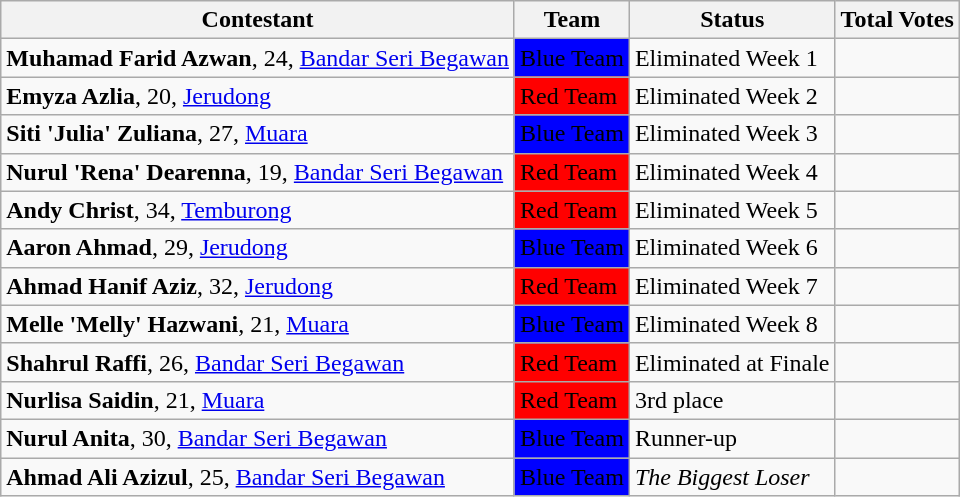<table class="wikitable" align="center" style="text-align:">
<tr>
<th>Contestant</th>
<th>Team</th>
<th>Status</th>
<th>Total Votes</th>
</tr>
<tr>
<td><strong>Muhamad Farid Azwan</strong>, 24, <a href='#'>Bandar Seri Begawan</a></td>
<td bgcolor="blue"><span>Blue Team</span></td>
<td>Eliminated Week 1</td>
<td></td>
</tr>
<tr>
<td><strong>Emyza Azlia</strong>, 20, <a href='#'>Jerudong</a></td>
<td bgcolor="red"><span>Red Team</span></td>
<td>Eliminated Week 2</td>
<td></td>
</tr>
<tr>
<td><strong>Siti 'Julia' Zuliana</strong>, 27, <a href='#'>Muara</a></td>
<td bgcolor="blue"><span>Blue Team</span></td>
<td>Eliminated Week 3</td>
<td></td>
</tr>
<tr>
<td><strong>Nurul 'Rena' Dearenna</strong>, 19, <a href='#'>Bandar Seri Begawan</a></td>
<td bgcolor="red"><span>Red Team</span></td>
<td>Eliminated Week 4</td>
<td></td>
</tr>
<tr>
<td><strong>Andy Christ</strong>, 34, <a href='#'>Temburong</a></td>
<td bgcolor="red"><span>Red Team</span></td>
<td>Eliminated Week 5</td>
<td></td>
</tr>
<tr>
<td><strong>Aaron Ahmad</strong>, 29, <a href='#'>Jerudong</a></td>
<td bgcolor="blue"><span>Blue Team</span></td>
<td>Eliminated Week 6</td>
<td></td>
</tr>
<tr>
<td><strong>Ahmad Hanif Aziz</strong>, 32, <a href='#'>Jerudong</a></td>
<td bgcolor="red"><span>Red Team</span></td>
<td>Eliminated Week 7</td>
<td></td>
</tr>
<tr>
<td><strong>Melle 'Melly' Hazwani</strong>, 21, <a href='#'>Muara</a></td>
<td bgcolor="blue"><span>Blue Team</span></td>
<td>Eliminated Week 8</td>
<td></td>
</tr>
<tr>
<td><strong>Shahrul Raffi</strong>, 26, <a href='#'>Bandar Seri Begawan</a></td>
<td bgcolor="red"><span>Red Team</span></td>
<td>Eliminated at Finale</td>
<td></td>
</tr>
<tr>
<td><strong>Nurlisa Saidin</strong>, 21, <a href='#'>Muara</a></td>
<td bgcolor="red"><span>Red Team</span></td>
<td>3rd place</td>
<td></td>
</tr>
<tr>
<td><strong>Nurul Anita</strong>, 30, <a href='#'>Bandar Seri Begawan</a></td>
<td bgcolor="blue"><span>Blue Team</span></td>
<td>Runner-up</td>
<td></td>
</tr>
<tr>
<td><strong>Ahmad Ali Azizul</strong>, 25, <a href='#'>Bandar Seri Begawan</a></td>
<td bgcolor="blue"><span>Blue Team</span></td>
<td><em>The Biggest Loser</em></td>
<td></td>
</tr>
</table>
